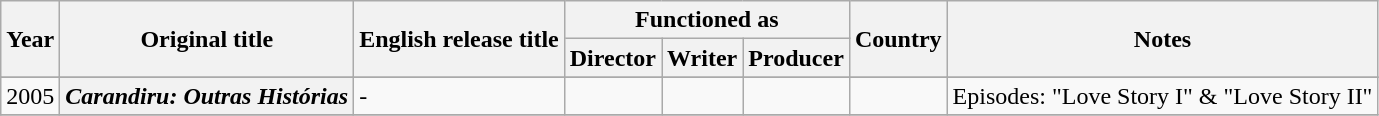<table class="wikitable plainrowheaders sortable">
<tr>
<th rowspan="2" scope="col">Year</th>
<th rowspan="2" scope="col">Original title</th>
<th rowspan="2" scope="col">English release title</th>
<th colspan="3">Functioned as</th>
<th rowspan="2">Country</th>
<th rowspan="2" scope="col">Notes</th>
</tr>
<tr>
<th>Director</th>
<th>Writer</th>
<th>Producer</th>
</tr>
<tr>
</tr>
<tr>
<td style="text-align:center;">2005</td>
<th scope="row"><em>Carandiru: Outras Histórias</em></th>
<td>-</td>
<td></td>
<td></td>
<td></td>
<td></td>
<td>Episodes: "Love Story I" & "Love Story II"</td>
</tr>
<tr>
</tr>
</table>
